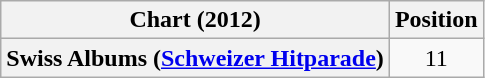<table class="wikitable plainrowheaders" style="text-align:center">
<tr>
<th scope="col">Chart (2012)</th>
<th scope="col">Position</th>
</tr>
<tr>
<th scope="row">Swiss Albums (<a href='#'>Schweizer Hitparade</a>)</th>
<td>11</td>
</tr>
</table>
